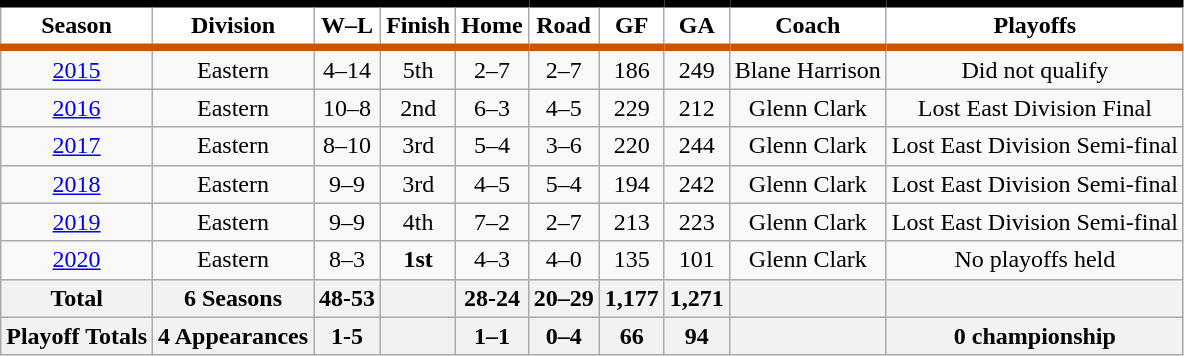<table class="wikitable" style="text-align:center">
<tr>
<th style="background:#FFFFFF;border-top:black 5px solid;border-bottom:#CC5500 5px solid;">Season</th>
<th style="background:#FFFFFF;border-top:black 5px solid;border-bottom:#CC5500 5px solid;">Division</th>
<th style="background:#FFFFFF;border-top:black 5px solid;border-bottom:#CC5500 5px solid;">W–L</th>
<th style="background:#FFFFFF;border-top:black 5px solid;border-bottom:#CC5500 5px solid;">Finish</th>
<th style="background:#FFFFFF;border-top:black 5px solid;border-bottom:#CC5500 5px solid;">Home</th>
<th style="background:#FFFFFF;border-top:black 5px solid;border-bottom:#CC5500 5px solid;">Road</th>
<th style="background:#FFFFFF;border-top:black 5px solid;border-bottom:#CC5500 5px solid;">GF</th>
<th style="background:#FFFFFF;border-top:black 5px solid;border-bottom:#CC5500 5px solid;">GA</th>
<th style="background:#FFFFFF;border-top:black 5px solid;border-bottom:#CC5500 5px solid;">Coach</th>
<th style="background:#FFFFFF;border-top:black 5px solid;border-bottom:#CC5500 5px solid;">Playoffs</th>
</tr>
<tr>
<td><a href='#'>2015</a></td>
<td>Eastern</td>
<td>4–14</td>
<td>5th</td>
<td>2–7</td>
<td>2–7</td>
<td>186</td>
<td>249</td>
<td>Blane Harrison</td>
<td>Did not qualify</td>
</tr>
<tr>
<td><a href='#'>2016</a></td>
<td>Eastern</td>
<td>10–8</td>
<td>2nd</td>
<td>6–3</td>
<td>4–5</td>
<td>229</td>
<td>212</td>
<td>Glenn Clark</td>
<td>Lost East Division Final</td>
</tr>
<tr>
<td><a href='#'>2017</a></td>
<td>Eastern</td>
<td>8–10</td>
<td>3rd</td>
<td>5–4</td>
<td>3–6</td>
<td>220</td>
<td>244</td>
<td>Glenn Clark</td>
<td>Lost East Division Semi-final</td>
</tr>
<tr>
<td><a href='#'>2018</a></td>
<td>Eastern</td>
<td>9–9</td>
<td>3rd</td>
<td>4–5</td>
<td>5–4</td>
<td>194</td>
<td>242</td>
<td>Glenn Clark</td>
<td>Lost East Division Semi-final</td>
</tr>
<tr>
<td><a href='#'>2019</a></td>
<td>Eastern</td>
<td>9–9</td>
<td>4th</td>
<td>7–2</td>
<td>2–7</td>
<td>213</td>
<td>223</td>
<td>Glenn Clark</td>
<td>Lost East Division Semi-final</td>
</tr>
<tr>
<td><a href='#'>2020</a></td>
<td>Eastern</td>
<td>8–3</td>
<td><strong>1st</strong></td>
<td>4–3</td>
<td>4–0</td>
<td>135</td>
<td>101</td>
<td>Glenn Clark</td>
<td>No playoffs held</td>
</tr>
<tr>
<th>Total</th>
<th>6 Seasons</th>
<th>48-53</th>
<th> </th>
<th>28-24</th>
<th>20–29</th>
<th>1,177</th>
<th>1,271</th>
<th> </th>
<th> </th>
</tr>
<tr>
<th>Playoff Totals</th>
<th>4 Appearances</th>
<th>1-5</th>
<th> </th>
<th>1–1</th>
<th>0–4</th>
<th>66</th>
<th>94</th>
<th> </th>
<th>0 championship</th>
</tr>
</table>
